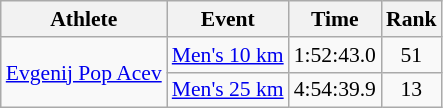<table class="wikitable" style="font-size:90%;">
<tr>
<th>Athlete</th>
<th>Event</th>
<th>Time</th>
<th>Rank</th>
</tr>
<tr align=center>
<td align=left rowspan=2><a href='#'>Evgenij Pop Acev</a></td>
<td align=left><a href='#'>Men's 10 km</a></td>
<td>1:52:43.0</td>
<td>51</td>
</tr>
<tr align=center>
<td align=left><a href='#'>Men's 25 km</a></td>
<td>4:54:39.9</td>
<td>13</td>
</tr>
</table>
